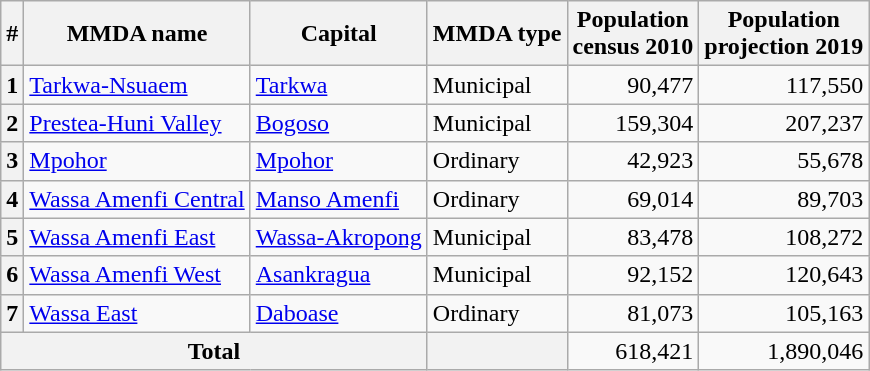<table class="wikitable sortable">
<tr>
<th>#</th>
<th>MMDA name</th>
<th>Capital</th>
<th>MMDA type</th>
<th>Population<br>census 2010</th>
<th>Population<br>projection 2019</th>
</tr>
<tr>
<th>1</th>
<td><a href='#'>Tarkwa-Nsuaem</a></td>
<td><a href='#'>Tarkwa</a></td>
<td>Municipal</td>
<td align="right">90,477</td>
<td align="right">117,550</td>
</tr>
<tr>
<th>2</th>
<td><a href='#'>Prestea-Huni Valley</a></td>
<td><a href='#'>Bogoso</a></td>
<td>Municipal</td>
<td align="right">159,304</td>
<td align="right">207,237</td>
</tr>
<tr>
<th>3</th>
<td><a href='#'>Mpohor</a></td>
<td><a href='#'>Mpohor</a></td>
<td>Ordinary</td>
<td align="right">42,923</td>
<td align="right">55,678</td>
</tr>
<tr>
<th>4</th>
<td><a href='#'>Wassa Amenfi Central</a></td>
<td><a href='#'>Manso Amenfi</a></td>
<td>Ordinary</td>
<td align="right">69,014</td>
<td align="right">89,703</td>
</tr>
<tr>
<th>5</th>
<td><a href='#'>Wassa Amenfi East</a></td>
<td><a href='#'>Wassa-Akropong</a></td>
<td>Municipal</td>
<td align="right">83,478</td>
<td align="right">108,272</td>
</tr>
<tr>
<th>6</th>
<td><a href='#'>Wassa Amenfi West</a></td>
<td><a href='#'>Asankragua</a></td>
<td>Municipal</td>
<td align="right">92,152</td>
<td align="right">120,643</td>
</tr>
<tr>
<th>7</th>
<td><a href='#'>Wassa East</a></td>
<td><a href='#'>Daboase</a></td>
<td>Ordinary</td>
<td align="right">81,073</td>
<td align="right">105,163</td>
</tr>
<tr>
<th colspan="3">Total</th>
<th></th>
<td align="right">618,421</td>
<td align="right">1,890,046</td>
</tr>
</table>
